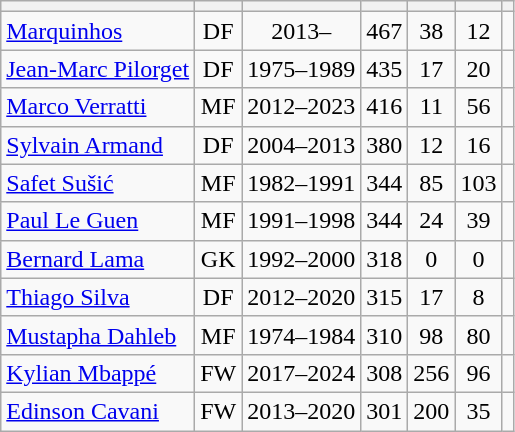<table class="wikitable plainrowheaders sortable" style="text-align:center">
<tr>
<th></th>
<th></th>
<th></th>
<th></th>
<th></th>
<th></th>
<th></th>
</tr>
<tr>
<td align="left"> <a href='#'>Marquinhos</a></td>
<td>DF</td>
<td>2013–</td>
<td>467</td>
<td>38</td>
<td>12</td>
<td></td>
</tr>
<tr>
<td align="left"> <a href='#'>Jean-Marc Pilorget</a></td>
<td>DF</td>
<td>1975–1989</td>
<td>435</td>
<td>17</td>
<td>20</td>
<td></td>
</tr>
<tr>
<td align="left"> <a href='#'>Marco Verratti</a></td>
<td>MF</td>
<td>2012–2023</td>
<td>416</td>
<td>11</td>
<td>56</td>
<td></td>
</tr>
<tr>
<td align="left"> <a href='#'>Sylvain Armand</a></td>
<td>DF</td>
<td>2004–2013</td>
<td>380</td>
<td>12</td>
<td>16</td>
<td></td>
</tr>
<tr>
<td align="left"> <a href='#'>Safet Sušić</a></td>
<td>MF</td>
<td>1982–1991</td>
<td>344</td>
<td>85</td>
<td>103</td>
<td></td>
</tr>
<tr>
<td align="left"> <a href='#'>Paul Le Guen</a></td>
<td>MF</td>
<td>1991–1998</td>
<td>344</td>
<td>24</td>
<td>39</td>
<td></td>
</tr>
<tr>
<td align="left"> <a href='#'>Bernard Lama</a></td>
<td>GK</td>
<td>1992–2000</td>
<td>318</td>
<td>0</td>
<td>0</td>
<td></td>
</tr>
<tr>
<td align="left"> <a href='#'>Thiago Silva</a></td>
<td>DF</td>
<td>2012–2020</td>
<td>315</td>
<td>17</td>
<td>8</td>
<td></td>
</tr>
<tr>
<td align="left"> <a href='#'>Mustapha Dahleb</a></td>
<td>MF</td>
<td>1974–1984</td>
<td>310</td>
<td>98</td>
<td>80</td>
<td></td>
</tr>
<tr>
<td align="left"> <a href='#'>Kylian Mbappé</a></td>
<td>FW</td>
<td>2017–2024</td>
<td>308</td>
<td>256</td>
<td>96</td>
<td></td>
</tr>
<tr>
<td align="left"> <a href='#'>Edinson Cavani</a></td>
<td>FW</td>
<td>2013–2020</td>
<td>301</td>
<td>200</td>
<td>35</td>
<td></td>
</tr>
</table>
